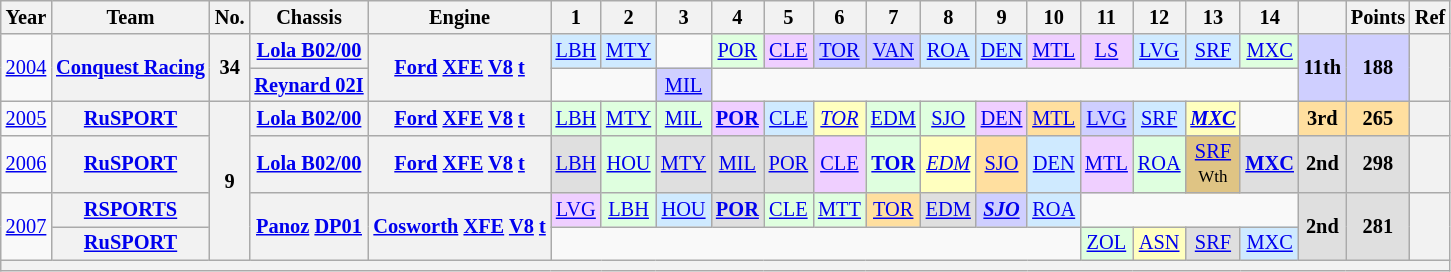<table class="wikitable" style="text-align:center; font-size:85%">
<tr>
<th scope=col>Year</th>
<th scope=col>Team</th>
<th scope=col>No.</th>
<th scope=col>Chassis</th>
<th scope=col>Engine</th>
<th scope=col>1</th>
<th scope=col>2</th>
<th scope=col>3</th>
<th scope=col>4</th>
<th scope=col>5</th>
<th scope=col>6</th>
<th scope=col>7</th>
<th scope=col>8</th>
<th scope=col>9</th>
<th scope=col>10</th>
<th scope=col>11</th>
<th scope=col>12</th>
<th scope=col>13</th>
<th scope=col>14</th>
<th scope=col></th>
<th scope=col>Points</th>
<th scope=col>Ref</th>
</tr>
<tr>
<td rowspan=2><a href='#'>2004</a></td>
<th rowspan=2 nowrap><a href='#'>Conquest Racing</a></th>
<th rowspan=2>34</th>
<th nowrap><a href='#'>Lola B02/00</a></th>
<th rowspan=2 nowrap><a href='#'>Ford</a> <a href='#'>XFE</a> <a href='#'>V8</a> <a href='#'>t</a></th>
<td style="background:#CFEAFF;"><a href='#'>LBH</a><br></td>
<td style="background:#CFEAFF;"><a href='#'>MTY</a><br></td>
<td></td>
<td style="background:#DFFFDF;"><a href='#'>POR</a><br></td>
<td style="background:#EFCFFF;"><a href='#'>CLE</a><br></td>
<td style="background:#CFCFFF;"><a href='#'>TOR</a><br></td>
<td style="background:#CFCFFF;"><a href='#'>VAN</a><br></td>
<td style="background:#CFEAFF;"><a href='#'>ROA</a><br></td>
<td style="background:#CFEAFF;"><a href='#'>DEN</a><br></td>
<td style="background:#EFCFFF;"><a href='#'>MTL</a><br></td>
<td style="background:#EFCFFF;"><a href='#'>LS</a><br></td>
<td style="background:#CFEAFF;"><a href='#'>LVG</a><br></td>
<td style="background:#CFEAFF;"><a href='#'>SRF</a><br></td>
<td style="background:#DFFFDF;"><a href='#'>MXC</a><br></td>
<td rowspan=2 style="background:#CFCFFF;"><strong>11th</strong></td>
<td rowspan=2 style="background:#CFCFFF;"><strong>188</strong></td>
<th rowspan=2></th>
</tr>
<tr>
<th nowrap><a href='#'>Reynard 02I</a></th>
<td colspan=2></td>
<td style="background:#CFCFFF;"><a href='#'>MIL</a><br></td>
<td colspan=11></td>
</tr>
<tr>
<td><a href='#'>2005</a></td>
<th nowrap><a href='#'>RuSPORT</a></th>
<th rowspan=4>9</th>
<th nowrap><a href='#'>Lola B02/00</a></th>
<th nowrap><a href='#'>Ford</a> <a href='#'>XFE</a> <a href='#'>V8</a> <a href='#'>t</a></th>
<td style="background:#DFFFDF;"><a href='#'>LBH</a><br></td>
<td style="background:#DFFFDF;"><a href='#'>MTY</a><br></td>
<td style="background:#DFFFDF;"><a href='#'>MIL</a><br></td>
<td style="background:#EFCFFF;"><strong><a href='#'>POR</a></strong><br></td>
<td style="background:#CFEAFF;"><a href='#'>CLE</a><br></td>
<td style="background:#FFFFBF;"><em><a href='#'>TOR</a></em><br></td>
<td style="background:#DFFFDF;"><a href='#'>EDM</a><br></td>
<td style="background:#DFFFDF;"><a href='#'>SJO</a><br></td>
<td style="background:#EFCFFF;"><a href='#'>DEN</a><br></td>
<td style="background:#FFDF9F;"><a href='#'>MTL</a><br></td>
<td style="background:#CFCFFF;"><a href='#'>LVG</a><br></td>
<td style="background:#CFEAFF;"><a href='#'>SRF</a><br></td>
<td style="background:#FFFFBF;"><strong><em><a href='#'>MXC</a></em></strong><br></td>
<td></td>
<td style="background:#FFDF9F;"><strong>3rd</strong></td>
<td style="background:#FFDF9F;"><strong>265</strong></td>
<th></th>
</tr>
<tr>
<td><a href='#'>2006</a></td>
<th nowrap><a href='#'>RuSPORT</a></th>
<th nowrap><a href='#'>Lola B02/00</a></th>
<th nowrap><a href='#'>Ford</a> <a href='#'>XFE</a> <a href='#'>V8</a> <a href='#'>t</a></th>
<td style="background:#DFDFDF;"><a href='#'>LBH</a><br></td>
<td style="background:#DFFFDF;"><a href='#'>HOU</a><br></td>
<td style="background:#DFDFDF;"><a href='#'>MTY</a><br></td>
<td style="background:#DFDFDF;"><a href='#'>MIL</a><br></td>
<td style="background:#DFDFDF;"><a href='#'>POR</a><br></td>
<td style="background:#EFCFFF;"><a href='#'>CLE</a><br></td>
<td style="background:#DFFFDF;"><strong><a href='#'>TOR</a></strong><br></td>
<td style="background:#FFFFBF;"><em><a href='#'>EDM</a></em><br></td>
<td style="background:#FFDF9F;"><a href='#'>SJO</a><br></td>
<td style="background:#CFEAFF;"><a href='#'>DEN</a><br></td>
<td style="background:#EFCFFF;"><a href='#'>MTL</a><br></td>
<td style="background:#DFFFDF;"><a href='#'>ROA</a><br></td>
<td style="background:#DFC484;"><a href='#'>SRF</a><br><small>Wth</small></td>
<td style="background:#DFDFDF;"><strong><a href='#'>MXC</a></strong><br></td>
<td style="background:#DFDFDF;"><strong>2nd</strong></td>
<td style="background:#DFDFDF;"><strong>298</strong></td>
<th></th>
</tr>
<tr>
<td rowspan=2><a href='#'>2007</a></td>
<th nowrap><a href='#'>RSPORTS</a></th>
<th rowspan=2 nowrap><a href='#'>Panoz</a> <a href='#'>DP01</a></th>
<th rowspan=2 nowrap><a href='#'>Cosworth</a> <a href='#'>XFE</a> <a href='#'>V8</a> <a href='#'>t</a></th>
<td style="background:#EFCFFF;"><a href='#'>LVG</a><br></td>
<td style="background:#DFFFDF;"><a href='#'>LBH</a><br></td>
<td style="background:#CFEAFF;"><a href='#'>HOU</a><br></td>
<td style="background:#DFDFDF;"><strong><a href='#'>POR</a></strong><br></td>
<td style="background:#DFFFDF;"><a href='#'>CLE</a><br></td>
<td style="background:#DFFFDF;"><a href='#'>MTT</a><br></td>
<td style="background:#FFDF9F;"><a href='#'>TOR</a><br></td>
<td style="background:#DFDFDF;"><a href='#'>EDM</a><br></td>
<td style="background:#CFCFFF;"><strong><em><a href='#'>SJO</a></em></strong><br></td>
<td style="background:#CFEAFF;"><a href='#'>ROA</a><br></td>
<td colspan=4></td>
<td rowspan=2 style="background:#DFDFDF;"><strong>2nd</strong></td>
<td rowspan=2 style="background:#DFDFDF;"><strong>281</strong></td>
<th rowspan=2></th>
</tr>
<tr>
<th nowrap><a href='#'>RuSPORT</a></th>
<td colspan=10></td>
<td style="background:#DFFFDF;"><a href='#'>ZOL</a><br></td>
<td style="background:#FFFFBF;"><a href='#'>ASN</a><br></td>
<td style="background:#DFDFDF;"><a href='#'>SRF</a><br></td>
<td style="background:#CFEAFF;"><a href='#'>MXC</a><br></td>
</tr>
<tr>
<th colspan="22"></th>
</tr>
</table>
